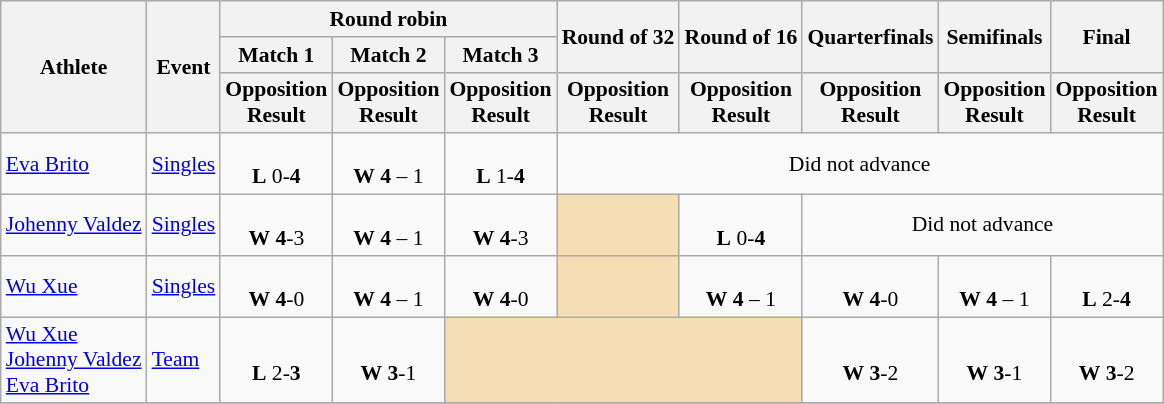<table class="wikitable" border="1" style="font-size:90%">
<tr>
<th rowspan=3>Athlete</th>
<th rowspan=3>Event</th>
<th colspan=3>Round robin</th>
<th rowspan=2>Round of 32</th>
<th rowspan=2>Round of 16</th>
<th rowspan=2>Quarterfinals</th>
<th rowspan=2>Semifinals</th>
<th rowspan=2>Final</th>
</tr>
<tr>
<th>Match 1</th>
<th>Match 2</th>
<th>Match 3</th>
</tr>
<tr>
<th>Opposition<br>Result</th>
<th>Opposition<br>Result</th>
<th>Opposition<br>Result</th>
<th>Opposition<br>Result</th>
<th>Opposition<br>Result</th>
<th>Opposition<br>Result</th>
<th>Opposition<br>Result</th>
<th>Opposition<br>Result</th>
</tr>
<tr>
<td><a href='#'>Eva Brito</a></td>
<td><a href='#'>Singles</a></td>
<td align=center><br><strong>L</strong> 0-<strong>4</strong></td>
<td align=center><br><strong>W</strong> <strong>4</strong> – 1</td>
<td align=center><br><strong>L</strong> 1-<strong>4</strong></td>
<td align="center" colspan="7">Did not advance</td>
</tr>
<tr>
<td><a href='#'>Johenny Valdez</a></td>
<td><a href='#'>Singles</a></td>
<td align=center><br><strong>W</strong> <strong>4</strong>-3</td>
<td align=center><br><strong>W</strong> <strong>4</strong> – 1</td>
<td align=center><br><strong>W</strong> <strong>4</strong>-3</td>
<td align=center bgcolor=wheat></td>
<td align=center><br><strong>L</strong> 0-<strong>4</strong></td>
<td align="center" colspan="7">Did not advance</td>
</tr>
<tr>
<td><a href='#'>Wu Xue</a></td>
<td><a href='#'>Singles</a></td>
<td align=center><br><strong>W</strong> <strong>4</strong>-0</td>
<td align=center><br><strong>W</strong> <strong>4</strong> – 1</td>
<td align=center><br><strong>W</strong> <strong>4</strong>-0</td>
<td align=center bgcolor=wheat></td>
<td align=center><br><strong>W</strong> <strong>4</strong> – 1</td>
<td align=center><br><strong>W</strong> <strong>4</strong>-0</td>
<td align=center><br><strong>W</strong> <strong>4</strong> – 1</td>
<td align=center><br><strong>L</strong> 2-<strong>4</strong></td>
</tr>
<tr>
<td><a href='#'>Wu Xue</a><br><a href='#'>Johenny Valdez</a><br><a href='#'>Eva Brito</a></td>
<td><a href='#'>Team</a></td>
<td align=center><br><strong>L</strong> 2-<strong>3</strong></td>
<td align=center><br><strong>W</strong> <strong>3</strong>-1</td>
<td align=center bgcolor=wheat colspan=3></td>
<td align=center><br><strong>W</strong> <strong>3</strong>-2</td>
<td align=center><br><strong>W</strong> <strong>3</strong>-1</td>
<td align=center><br><strong>W</strong> <strong>3</strong>-2</td>
</tr>
<tr>
</tr>
</table>
